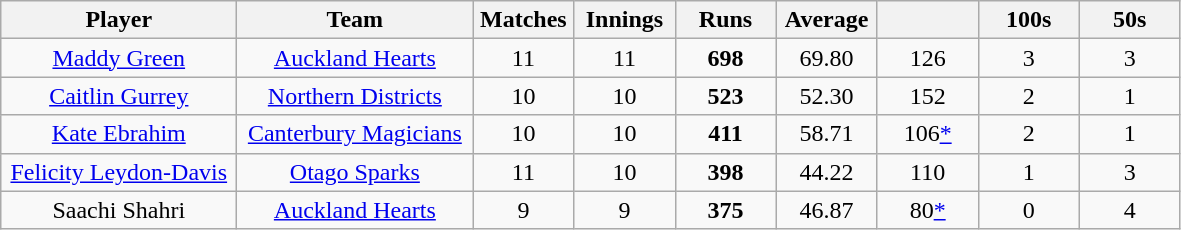<table class="wikitable" style="text-align:center;">
<tr>
<th width=150>Player</th>
<th width=150>Team</th>
<th width=60>Matches</th>
<th width=60>Innings</th>
<th width=60>Runs</th>
<th width=60>Average</th>
<th width=60></th>
<th width=60>100s</th>
<th width=60>50s</th>
</tr>
<tr>
<td><a href='#'>Maddy Green</a></td>
<td><a href='#'>Auckland Hearts</a></td>
<td>11</td>
<td>11</td>
<td><strong>698</strong></td>
<td>69.80</td>
<td>126</td>
<td>3</td>
<td>3</td>
</tr>
<tr>
<td><a href='#'>Caitlin Gurrey</a></td>
<td><a href='#'>Northern Districts</a></td>
<td>10</td>
<td>10</td>
<td><strong>523</strong></td>
<td>52.30</td>
<td>152</td>
<td>2</td>
<td>1</td>
</tr>
<tr>
<td><a href='#'>Kate Ebrahim</a></td>
<td><a href='#'>Canterbury Magicians</a></td>
<td>10</td>
<td>10</td>
<td><strong>411</strong></td>
<td>58.71</td>
<td>106<a href='#'>*</a></td>
<td>2</td>
<td>1</td>
</tr>
<tr>
<td><a href='#'>Felicity Leydon-Davis</a></td>
<td><a href='#'>Otago Sparks</a></td>
<td>11</td>
<td>10</td>
<td><strong>398</strong></td>
<td>44.22</td>
<td>110</td>
<td>1</td>
<td>3</td>
</tr>
<tr>
<td>Saachi Shahri</td>
<td><a href='#'>Auckland Hearts</a></td>
<td>9</td>
<td>9</td>
<td><strong>375</strong></td>
<td>46.87</td>
<td>80<a href='#'>*</a></td>
<td>0</td>
<td>4</td>
</tr>
</table>
